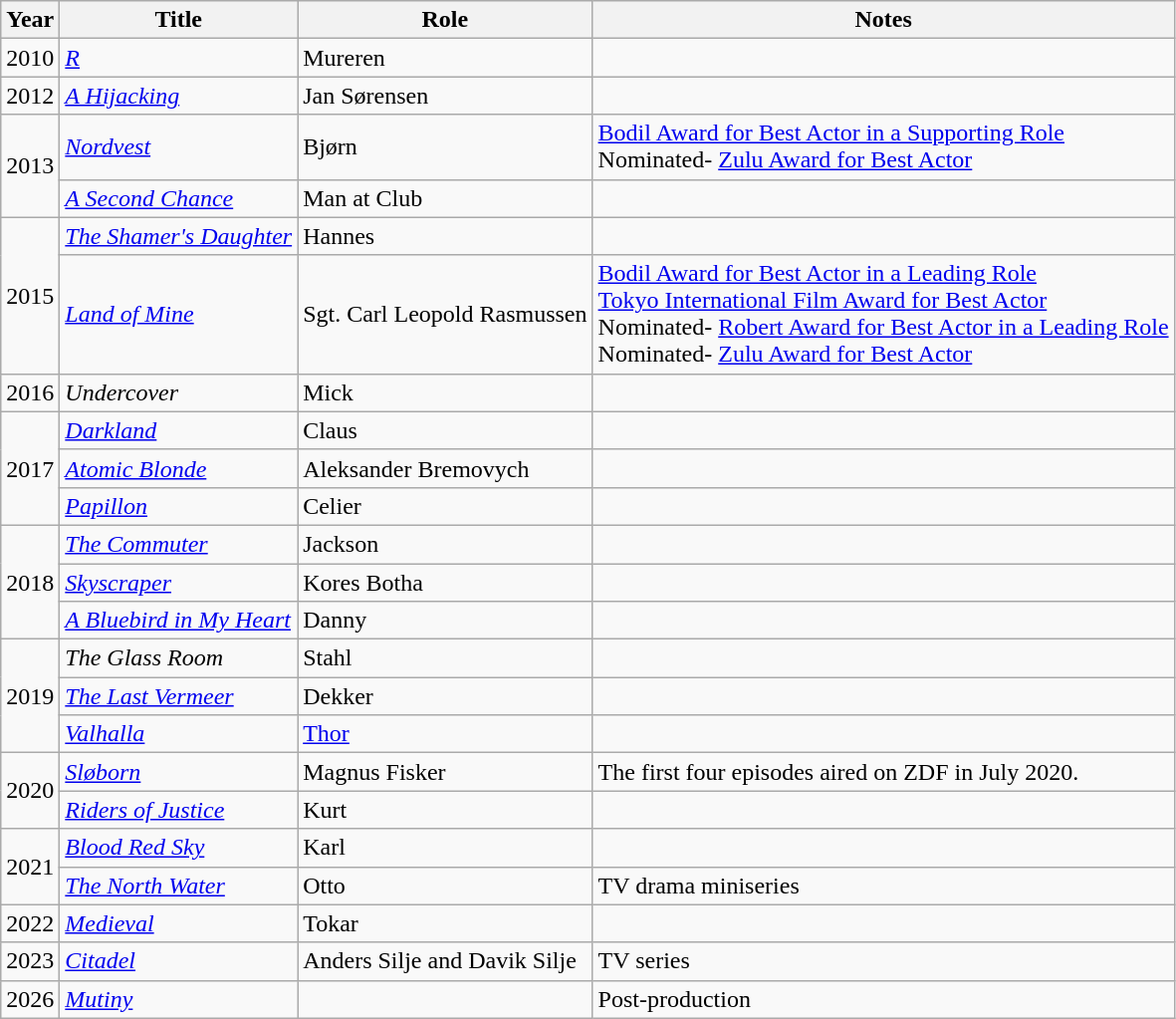<table class="wikitable sortable">
<tr>
<th>Year</th>
<th>Title</th>
<th>Role</th>
<th>Notes</th>
</tr>
<tr>
<td>2010</td>
<td><em><a href='#'>R</a></em></td>
<td>Mureren</td>
<td></td>
</tr>
<tr>
<td>2012</td>
<td><em><a href='#'>A Hijacking</a></em></td>
<td>Jan Sørensen</td>
<td></td>
</tr>
<tr>
<td rowspan="2">2013</td>
<td><em><a href='#'>Nordvest</a></em></td>
<td>Bjørn</td>
<td><a href='#'>Bodil Award for Best Actor in a Supporting Role</a><br>Nominated- <a href='#'>Zulu Award for Best Actor</a></td>
</tr>
<tr>
<td><em><a href='#'>A Second Chance</a></em></td>
<td>Man at Club</td>
<td></td>
</tr>
<tr>
<td rowspan="2">2015</td>
<td><em><a href='#'>The Shamer's Daughter</a></em></td>
<td>Hannes</td>
<td></td>
</tr>
<tr>
<td><em><a href='#'>Land of Mine</a></em></td>
<td>Sgt. Carl Leopold Rasmussen</td>
<td><a href='#'>Bodil Award for Best Actor in a Leading Role</a><br><a href='#'>Tokyo International Film Award for Best Actor</a><br>Nominated- <a href='#'>Robert Award for Best Actor in a Leading Role</a><br>Nominated- <a href='#'>Zulu Award for Best Actor</a></td>
</tr>
<tr>
<td>2016</td>
<td><em>Undercover</em></td>
<td>Mick</td>
<td></td>
</tr>
<tr>
<td rowspan="3">2017</td>
<td><em><a href='#'>Darkland</a></em></td>
<td>Claus</td>
<td></td>
</tr>
<tr>
<td><em><a href='#'>Atomic Blonde</a></em></td>
<td>Aleksander Bremovych</td>
<td></td>
</tr>
<tr>
<td><em><a href='#'>Papillon</a></em></td>
<td>Celier</td>
<td></td>
</tr>
<tr>
<td rowspan="3">2018</td>
<td><em><a href='#'>The Commuter</a></em></td>
<td>Jackson</td>
<td></td>
</tr>
<tr>
<td><em><a href='#'>Skyscraper</a></em></td>
<td>Kores Botha</td>
<td></td>
</tr>
<tr>
<td><em><a href='#'>A Bluebird in My Heart</a></em></td>
<td>Danny</td>
<td></td>
</tr>
<tr>
<td rowspan="3">2019</td>
<td><em>The Glass Room</em></td>
<td>Stahl</td>
<td></td>
</tr>
<tr>
<td><em><a href='#'>The Last Vermeer</a></em></td>
<td>Dekker</td>
<td></td>
</tr>
<tr>
<td><em><a href='#'>Valhalla</a></em></td>
<td><a href='#'>Thor</a></td>
<td></td>
</tr>
<tr>
<td rowspan="2">2020</td>
<td><em><a href='#'>Sløborn</a></em></td>
<td>Magnus Fisker</td>
<td>The first four episodes aired on ZDF in July 2020.</td>
</tr>
<tr>
<td><em><a href='#'>Riders of Justice</a></em></td>
<td>Kurt</td>
<td></td>
</tr>
<tr>
<td rowspan="2">2021</td>
<td><em><a href='#'>Blood Red Sky</a></em></td>
<td>Karl</td>
<td></td>
</tr>
<tr>
<td><em><a href='#'>The North Water</a></em></td>
<td>Otto</td>
<td>TV drama miniseries</td>
</tr>
<tr>
<td>2022</td>
<td><em><a href='#'>Medieval</a></em></td>
<td>Tokar</td>
<td></td>
</tr>
<tr>
<td>2023</td>
<td><em><a href='#'>Citadel</a></em></td>
<td>Anders Silje and Davik Silje</td>
<td>TV series</td>
</tr>
<tr>
<td>2026</td>
<td><em><a href='#'>Mutiny</a></em></td>
<td></td>
<td>Post-production</td>
</tr>
</table>
